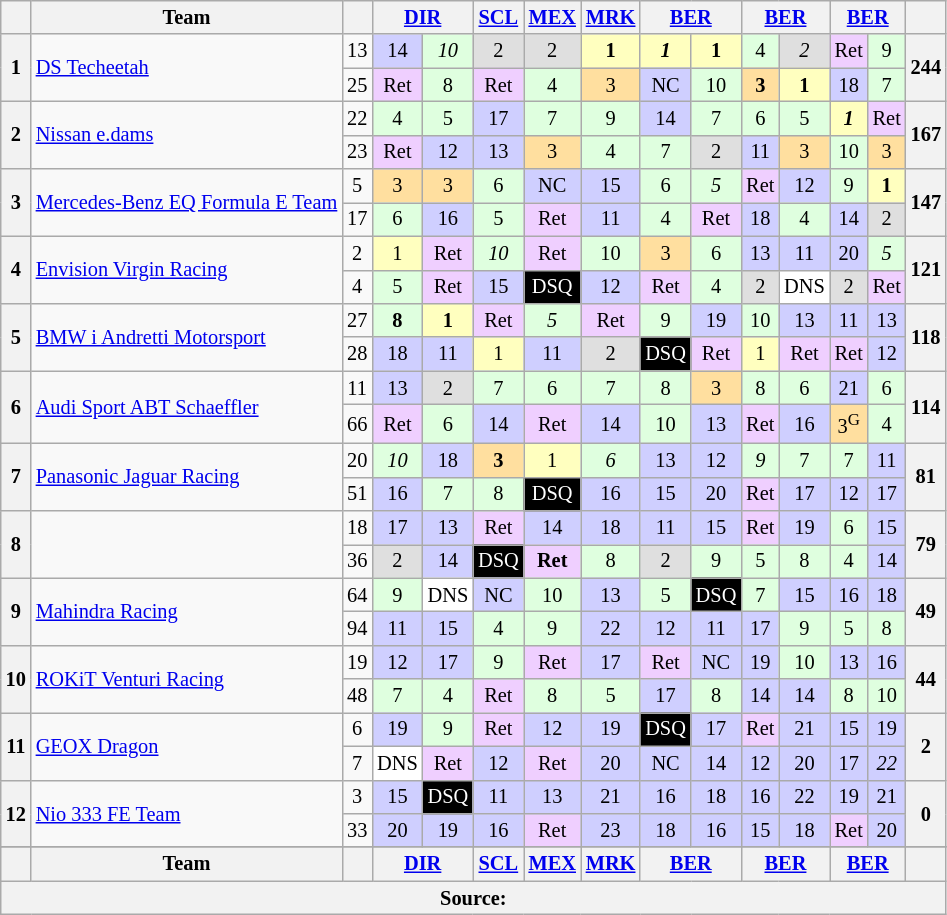<table class="wikitable" style="font-size: 85%; text-align: center;">
<tr valign="top">
<th valign="middle"></th>
<th valign="middle">Team</th>
<th valign="middle"></th>
<th scope="col" colspan=2><a href='#'>DIR</a><br> </th>
<th scope="col"><a href='#'>SCL</a><br> </th>
<th scope="col"><a href='#'>MEX</a><br> </th>
<th scope="col"><a href='#'>MRK</a><br> </th>
<th colspan="2"><a href='#'>BER</a><br> </th>
<th colspan="2"><a href='#'>BER</a><br> </th>
<th colspan="2"><a href='#'>BER</a><br> </th>
<th valign=middle></th>
</tr>
<tr>
<th rowspan=2>1</th>
<td rowspan=2 align="left"> <a href='#'>DS Techeetah</a></td>
<td>13</td>
<td style="background-color:#CFCFFF;">14</td>
<td style="background-color:#DFFFDF;"><em>10</em></td>
<td style="background-color:#DFDFDF;">2</td>
<td style="background-color:#DFDFDF;">2</td>
<td style="background-color:#FFFFBF;"><strong>1</strong></td>
<td style="background-color:#FFFFBF;"><strong><em>1</em></strong></td>
<td style="background-color:#FFFFBF;"><strong>1</strong></td>
<td style="background-color:#DFFFDF;">4</td>
<td style="background-color:#DFDFDF;"><em>2</em></td>
<td style="background-color:#EFCFFF;">Ret</td>
<td style="background-color:#DFFFDF;">9</td>
<th rowspan=2>244</th>
</tr>
<tr>
<td>25</td>
<td style="background-color:#EFCFFF;">Ret</td>
<td style="background-color:#DFFFDF;">8</td>
<td style="background-color:#EFCFFF;">Ret</td>
<td style="background-color:#DFFFDF;">4</td>
<td style="background-color:#FFDF9F;">3</td>
<td style="background-color:#CFCFFF;">NC</td>
<td style="background-color:#DFFFDF;">10</td>
<td style="background-color:#FFDF9F;"><strong>3</strong></td>
<td style="background-color:#FFFFBF;"><strong>1</strong></td>
<td style="background-color:#CFCFFF;">18</td>
<td style="background-color:#DFFFDF;">7</td>
</tr>
<tr>
<th rowspan=2>2</th>
<td rowspan=2 align="left"> <a href='#'>Nissan e.dams</a></td>
<td>22</td>
<td style="background-color:#DFFFDF;">4</td>
<td style="background-color:#DFFFDF;">5</td>
<td style="background-color:#CFCFFF;">17</td>
<td style="background-color:#DFFFDF;">7</td>
<td style="background-color:#DFFFDF;">9</td>
<td style="background-color:#CFCFFF;">14</td>
<td style="background-color:#DFFFDF;">7</td>
<td style="background-color:#DFFFDF;">6</td>
<td style="background-color:#DFFFDF;">5</td>
<td style="background-color:#FFFFBF;"><strong><em>1</em></strong></td>
<td style="background-color:#EFCFFF;">Ret</td>
<th rowspan=2>167</th>
</tr>
<tr>
<td>23</td>
<td style="background-color:#EFCFFF;">Ret</td>
<td style="background-color:#CFCFFF;">12</td>
<td style="background-color:#CFCFFF;">13</td>
<td style="background-color:#FFDF9F;">3</td>
<td style="background-color:#DFFFDF;">4</td>
<td style="background-color:#DFFFDF;">7</td>
<td style="background-color:#DFDFDF;">2</td>
<td style="background-color:#CFCFFF;">11</td>
<td style="background-color:#FFDF9F;">3</td>
<td style="background-color:#DFFFDF;">10</td>
<td style="background-color:#FFDF9F;">3</td>
</tr>
<tr>
<th rowspan="2">3</th>
<td rowspan=2 align="left"> <a href='#'>Mercedes-Benz EQ Formula E Team</a></td>
<td>5</td>
<td style="background-color:#FFDF9F;">3</td>
<td style="background-color:#FFDF9F;">3</td>
<td style="background-color:#DFFFDF;">6</td>
<td style="background-color:#CFCFFF;">NC</td>
<td style="background-color:#CFCFFF;">15</td>
<td style="background-color:#DFFFDF;">6</td>
<td style="background-color:#DFFFDF;"><em>5</em></td>
<td style="background-color:#EFCFFF;">Ret</td>
<td style="background-color:#CFCFFF;">12</td>
<td style="background-color:#DFFFDF;">9</td>
<td style="background-color:#FFFFBF;"><strong>1</strong></td>
<th rowspan="2">147</th>
</tr>
<tr>
<td>17</td>
<td style="background-color:#DFFFDF;">6</td>
<td style="background-color:#CFCFFF;">16</td>
<td style="background-color:#DFFFDF;">5</td>
<td style="background-color:#EFCFFF;">Ret</td>
<td style="background-color:#CFCFFF;">11</td>
<td style="background-color:#DFFFDF;">4</td>
<td style="background-color:#EFCFFF;">Ret</td>
<td style="background-color:#CFCFFF;">18</td>
<td style="background-color:#DFFFDF;">4</td>
<td style="background-color:#CFCFFF;">14</td>
<td style="background-color:#DFDFDF;">2</td>
</tr>
<tr>
<th rowspan=2>4</th>
<td rowspan=2 align="left"> <a href='#'>Envision Virgin Racing</a></td>
<td>2</td>
<td style="background-color:#FFFFBF;">1</td>
<td style="background-color:#EFCFFF;">Ret</td>
<td style="background-color:#DFFFDF;"><em>10</em></td>
<td style="background-color:#EFCFFF;">Ret</td>
<td style="background-color:#DFFFDF;">10</td>
<td style="background-color:#FFDF9F;">3</td>
<td style="background-color:#DFFFDF;">6</td>
<td style="background-color:#CFCFFF;">13</td>
<td style="background-color:#CFCFFF;">11</td>
<td style="background-color:#CFCFFF;">20</td>
<td style="background-color:#DFFFDF;"><em>5</em></td>
<th rowspan="2">121</th>
</tr>
<tr>
<td>4</td>
<td style="background-color:#DFFFDF;">5</td>
<td style="background-color:#EFCFFF;">Ret</td>
<td style="background-color:#CFCFFF;">15</td>
<td style="background:#000000; color:white;">DSQ</td>
<td style="background-color:#CFCFFF;">12</td>
<td style="background-color:#EFCFFF;">Ret</td>
<td style="background-color:#DFFFDF;">4</td>
<td style="background-color:#DFDFDF;">2</td>
<td style="background-color:#FFFFFF;">DNS</td>
<td style="background-color:#DFDFDF;">2</td>
<td style="background-color:#EFCFFF;">Ret</td>
</tr>
<tr>
<th rowspan=2>5</th>
<td rowspan=2 align="left"> <a href='#'>BMW i Andretti Motorsport</a></td>
<td>27</td>
<td style="background-color:#DFFFDF;"><strong>8</strong></td>
<td style="background-color:#FFFFBF;"><strong>1</strong></td>
<td style="background-color:#EFCFFF;">Ret</td>
<td style="background-color:#DFFFDF;"><em>5</em></td>
<td style="background-color:#EFCFFF;">Ret</td>
<td style="background-color:#DFFFDF;">9</td>
<td style="background-color:#CFCFFF;">19</td>
<td style="background-color:#DFFFDF;">10</td>
<td style="background-color:#CFCFFF;">13</td>
<td style="background-color:#CFCFFF;">11</td>
<td style="background-color:#CFCFFF;">13</td>
<th rowspan=2>118</th>
</tr>
<tr>
<td>28</td>
<td style="background-color:#CFCFFF;">18</td>
<td style="background-color:#CFCFFF;">11</td>
<td style="background-color:#FFFFBF;">1</td>
<td style="background-color:#CFCFFF;">11</td>
<td style="background-color:#DFDFDF;">2</td>
<td style="background:#000000; color:white;">DSQ</td>
<td style="background-color:#EFCFFF;">Ret</td>
<td style="background-color:#FFFFBF;">1</td>
<td style="background-color:#EFCFFF;">Ret</td>
<td style="background-color:#EFCFFF;">Ret</td>
<td style="background-color:#CFCFFF;">12</td>
</tr>
<tr>
<th rowspan=2>6</th>
<td rowspan=2 align="left"> <a href='#'>Audi Sport ABT Schaeffler</a></td>
<td>11</td>
<td style="background-color:#CFCFFF;">13</td>
<td style="background-color:#DFDFDF;">2</td>
<td style="background-color:#DFFFDF;">7</td>
<td style="background-color:#DFFFDF;">6</td>
<td style="background-color:#DFFFDF;">7</td>
<td style="background-color:#DFFFDF;">8</td>
<td style="background-color:#FFDF9F;">3</td>
<td style="background-color:#DFFFDF;">8</td>
<td style="background-color:#DFFFDF;">6</td>
<td style="background-color:#CFCFFF;">21</td>
<td style="background-color:#DFFFDF;">6</td>
<th rowspan=2>114</th>
</tr>
<tr>
<td>66</td>
<td style="background-color:#EFCFFF;">Ret</td>
<td style="background-color:#DFFFDF;">6</td>
<td style="background-color:#CFCFFF;">14</td>
<td style="background-color:#EFCFFF;">Ret</td>
<td style="background-color:#CFCFFF;">14</td>
<td style="background-color:#DFFFDF;">10</td>
<td style="background-color:#CFCFFF;">13</td>
<td style="background-color:#EFCFFF;">Ret</td>
<td style="background-color:#CFCFFF;">16</td>
<td style="background-color:#FFDF9F;">3<sup>G</sup></td>
<td style="background-color:#DFFFDF;">4</td>
</tr>
<tr>
<th rowspan=2>7</th>
<td rowspan=2 align="left"> <a href='#'>Panasonic Jaguar Racing</a></td>
<td>20</td>
<td style="background-color:#DFFFDF;"><em>10</em></td>
<td style="background-color:#CFCFFF;">18</td>
<td style="background-color:#FFDF9F;"><strong>3</strong></td>
<td style="background-color:#FFFFBF;">1</td>
<td style="background-color:#DFFFDF;"><em>6</em></td>
<td style="background-color:#CFCFFF;">13</td>
<td style="background-color:#CFCFFF;">12</td>
<td style="background-color:#DFFFDF;"><em>9</em></td>
<td style="background-color:#DFFFDF;">7</td>
<td style="background-color:#DFFFDF;">7</td>
<td style="background-color:#CFCFFF;">11</td>
<th rowspan=2>81</th>
</tr>
<tr>
<td>51</td>
<td style="background-color:#CFCFFF;">16</td>
<td style="background-color:#DFFFDF;">7</td>
<td style="background-color:#DFFFDF;">8</td>
<td style="background:#000000; color:white;">DSQ</td>
<td style="background-color:#CFCFFF;">16</td>
<td style="background-color:#CFCFFF;">15</td>
<td style="background-color:#CFCFFF;">20</td>
<td style="background-color:#EFCFFF;">Ret</td>
<td style="background-color:#CFCFFF;">17</td>
<td style="background-color:#CFCFFF;">12</td>
<td style="background-color:#CFCFFF;">17</td>
</tr>
<tr>
<th rowspan="2">8</th>
<td rowspan="2" align="left"></td>
<td>18</td>
<td style="background-color:#CFCFFF;">17</td>
<td style="background-color:#CFCFFF;">13</td>
<td style="background-color:#EFCFFF;">Ret</td>
<td style="background-color:#CFCFFF;">14</td>
<td style="background-color:#CFCFFF;">18</td>
<td style="background-color:#CFCFFF;">11</td>
<td style="background-color:#CFCFFF;">15</td>
<td style="background-color:#EFCFFF;">Ret</td>
<td style="background-color:#CFCFFF;">19</td>
<td style="background-color:#DFFFDF;">6</td>
<td style="background-color:#CFCFFF;">15</td>
<th rowspan="2">79</th>
</tr>
<tr>
<td>36</td>
<td style="background-color:#DFDFDF;">2</td>
<td style="background-color:#CFCFFF;">14</td>
<td style="background:#000000; color:white;">DSQ</td>
<td style="background-color:#EFCFFF;"><strong>Ret</strong></td>
<td style="background-color:#DFFFDF;">8</td>
<td style="background-color:#DFDFDF;">2</td>
<td style="background-color:#DFFFDF;">9</td>
<td style="background-color:#DFFFDF;">5</td>
<td style="background-color:#DFFFDF;">8</td>
<td style="background-color:#DFFFDF;">4</td>
<td style="background-color:#CFCFFF;">14</td>
</tr>
<tr>
<th rowspan=2>9</th>
<td rowspan=2 align="left"> <a href='#'>Mahindra Racing</a></td>
<td>64</td>
<td style="background-color:#DFFFDF;">9</td>
<td style="background-color:#FFFFFF;">DNS</td>
<td style="background-color:#CFCFFF;">NC</td>
<td style="background-color:#DFFFDF;">10</td>
<td style="background-color:#CFCFFF;">13</td>
<td style="background-color:#DFFFDF;">5</td>
<td style="background:#000000; color:white;">DSQ</td>
<td style="background-color:#DFFFDF;">7</td>
<td style="background-color:#CFCFFF;">15</td>
<td style="background-color:#CFCFFF;">16</td>
<td style="background-color:#CFCFFF;">18</td>
<th rowspan=2>49</th>
</tr>
<tr>
<td>94</td>
<td style="background-color:#CFCFFF;">11</td>
<td style="background-color:#CFCFFF;">15</td>
<td style="background-color:#DFFFDF;">4</td>
<td style="background-color:#DFFFDF;">9</td>
<td style="background-color:#CFCFFF;">22</td>
<td style="background-color:#CFCFFF;">12</td>
<td style="background-color:#CFCFFF;">11</td>
<td style="background-color:#CFCFFF;">17</td>
<td style="background-color:#DFFFDF;">9</td>
<td style="background-color:#DFFFDF;">5</td>
<td style="background-color:#DFFFDF;">8</td>
</tr>
<tr>
<th rowspan=2>10</th>
<td rowspan=2 align="left"> <a href='#'>ROKiT Venturi Racing</a></td>
<td>19</td>
<td style="background-color:#CFCFFF;">12</td>
<td style="background-color:#CFCFFF;">17</td>
<td style="background-color:#DFFFDF;">9</td>
<td style="background-color:#EFCFFF;">Ret</td>
<td style="background-color:#CFCFFF;">17</td>
<td style="background-color:#EFCFFF;">Ret</td>
<td style="background-color:#CFCFFF;">NC</td>
<td style="background-color:#CFCFFF;">19</td>
<td style="background-color:#DFFFDF;">10</td>
<td style="background-color:#CFCFFF;">13</td>
<td style="background-color:#CFCFFF;">16</td>
<th rowspan=2>44</th>
</tr>
<tr>
<td>48</td>
<td style="background-color:#DFFFDF;">7</td>
<td style="background-color:#DFFFDF;">4</td>
<td style="background-color:#EFCFFF;">Ret</td>
<td style="background-color:#DFFFDF;">8</td>
<td style="background-color:#DFFFDF;">5</td>
<td style="background-color:#CFCFFF;">17</td>
<td style="background-color:#DFFFDF;">8</td>
<td style="background-color:#CFCFFF;">14</td>
<td style="background-color:#CFCFFF;">14</td>
<td style="background-color:#DFFFDF;">8</td>
<td style="background-color:#DFFFDF;">10</td>
</tr>
<tr>
<th rowspan=2>11</th>
<td rowspan=2 align="left"> <a href='#'>GEOX Dragon</a></td>
<td>6</td>
<td style="background-color:#CFCFFF;">19</td>
<td style="background-color:#DFFFDF;">9</td>
<td style="background-color:#EFCFFF;">Ret</td>
<td style="background-color:#CFCFFF;">12</td>
<td style="background-color:#CFCFFF;">19</td>
<td style="background:#000000; color:white;">DSQ</td>
<td style="background-color:#CFCFFF;">17</td>
<td style="background-color:#EFCFFF;">Ret</td>
<td style="background-color:#CFCFFF;">21</td>
<td style="background-color:#CFCFFF;">15</td>
<td style="background-color:#CFCFFF;">19</td>
<th rowspan=2>2</th>
</tr>
<tr>
<td>7</td>
<td style="background:#ffffff;">DNS</td>
<td style="background:#EFCFFF;">Ret</td>
<td style="background-color:#CFCFFF;">12</td>
<td style="background:#EFCFFF;">Ret</td>
<td style="background-color:#CFCFFF;">20</td>
<td style="background-color:#CFCFFF;">NC</td>
<td style="background-color:#CFCFFF;">14</td>
<td style="background-color:#CFCFFF;">12</td>
<td style="background-color:#CFCFFF;">20</td>
<td style="background-color:#CFCFFF;">17</td>
<td style="background-color:#CFCFFF;"><em>22</em></td>
</tr>
<tr>
<th rowspan=2>12</th>
<td rowspan=2 align="left"> <a href='#'>Nio 333 FE Team</a></td>
<td>3</td>
<td style="background-color:#CFCFFF;">15</td>
<td style="background:#000000; color:white;">DSQ</td>
<td style="background-color:#CFCFFF;">11</td>
<td style="background-color:#CFCFFF;">13</td>
<td style="background-color:#CFCFFF;">21</td>
<td style="background-color:#CFCFFF;">16</td>
<td style="background-color:#CFCFFF;">18</td>
<td style="background-color:#CFCFFF;">16</td>
<td style="background-color:#CFCFFF;">22</td>
<td style="background-color:#CFCFFF;">19</td>
<td style="background-color:#CFCFFF;">21</td>
<th rowspan=2>0</th>
</tr>
<tr>
<td>33</td>
<td style="background-color:#CFCFFF;">20</td>
<td style="background-color:#CFCFFF;">19</td>
<td style="background-color:#CFCFFF;">16</td>
<td style="background-color:#EFCFFF;">Ret</td>
<td style="background-color:#CFCFFF;">23</td>
<td style="background-color:#CFCFFF;">18</td>
<td style="background-color:#CFCFFF;">16</td>
<td style="background-color:#CFCFFF;">15</td>
<td style="background-color:#CFCFFF;">18</td>
<td style="background-color:#EFCFFF;">Ret</td>
<td style="background-color:#CFCFFF;">20</td>
</tr>
<tr>
</tr>
<tr style="background:#f9f9f9; vertical-align:top;">
<th valign="middle"></th>
<th valign="middle">Team</th>
<th valign="middle"></th>
<th scope="col" colspan=2><a href='#'>DIR</a><br> </th>
<th scope="col"><a href='#'>SCL</a><br> </th>
<th scope="col"><a href='#'>MEX</a><br> </th>
<th scope="col"><a href='#'>MRK</a><br> </th>
<th colspan="2"><a href='#'>BER</a><br> </th>
<th colspan="2"><a href='#'>BER</a><br> </th>
<th colspan="2"><a href='#'>BER</a><br> </th>
<th valign=middle></th>
</tr>
<tr>
<th colspan="21">Source:</th>
</tr>
</table>
